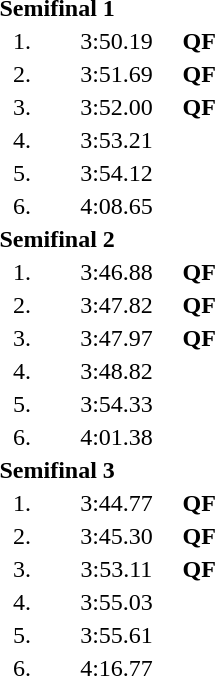<table style="text-align:center">
<tr>
<td colspan=4 align=left><strong>Semifinal 1</strong></td>
</tr>
<tr>
<td width=30>1.</td>
<td align=left></td>
<td width=80>3:50.19</td>
<td><strong>QF</strong></td>
</tr>
<tr>
<td>2.</td>
<td align=left></td>
<td>3:51.69</td>
<td><strong>QF</strong></td>
</tr>
<tr>
<td>3.</td>
<td align=left></td>
<td>3:52.00</td>
<td><strong>QF</strong></td>
</tr>
<tr>
<td>4.</td>
<td align=left></td>
<td>3:53.21</td>
<td></td>
</tr>
<tr>
<td>5.</td>
<td align=left></td>
<td>3:54.12</td>
<td></td>
</tr>
<tr>
<td>6.</td>
<td align=left></td>
<td>4:08.65</td>
<td></td>
</tr>
<tr>
<td colspan=4 align=left><strong>Semifinal 2</strong></td>
</tr>
<tr>
<td>1.</td>
<td align=left></td>
<td>3:46.88</td>
<td><strong>QF</strong></td>
</tr>
<tr>
<td>2.</td>
<td align=left></td>
<td>3:47.82</td>
<td><strong>QF</strong></td>
</tr>
<tr>
<td>3.</td>
<td align=left></td>
<td>3:47.97</td>
<td><strong>QF</strong></td>
</tr>
<tr>
<td>4.</td>
<td align=left></td>
<td>3:48.82</td>
<td></td>
</tr>
<tr>
<td>5.</td>
<td align=left></td>
<td>3:54.33</td>
<td></td>
</tr>
<tr>
<td>6.</td>
<td align=left></td>
<td>4:01.38</td>
<td></td>
</tr>
<tr>
<td colspan=4 align=left><strong>Semifinal 3</strong></td>
</tr>
<tr>
<td>1.</td>
<td align=left></td>
<td>3:44.77</td>
<td><strong>QF</strong></td>
</tr>
<tr>
<td>2.</td>
<td align=left></td>
<td>3:45.30</td>
<td><strong>QF</strong></td>
</tr>
<tr>
<td>3.</td>
<td align=left></td>
<td>3:53.11</td>
<td><strong>QF</strong></td>
</tr>
<tr>
<td>4.</td>
<td align=left></td>
<td>3:55.03</td>
<td></td>
</tr>
<tr>
<td>5.</td>
<td align=left></td>
<td>3:55.61</td>
<td></td>
</tr>
<tr>
<td>6.</td>
<td align=left></td>
<td>4:16.77</td>
<td></td>
</tr>
</table>
